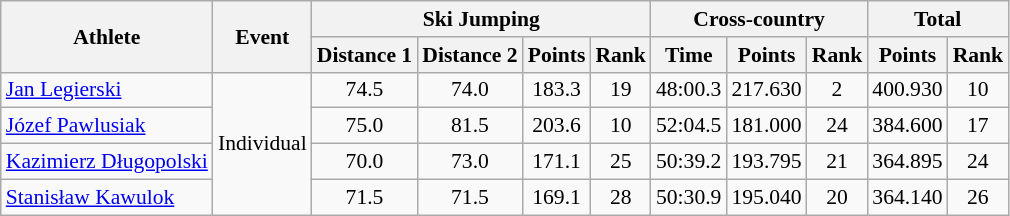<table class="wikitable" style="font-size:90%">
<tr>
<th rowspan="2">Athlete</th>
<th rowspan="2">Event</th>
<th colspan="4">Ski Jumping</th>
<th colspan="3">Cross-country</th>
<th colspan="2">Total</th>
</tr>
<tr>
<th>Distance 1</th>
<th>Distance 2</th>
<th>Points</th>
<th>Rank</th>
<th>Time</th>
<th>Points</th>
<th>Rank</th>
<th>Points</th>
<th>Rank</th>
</tr>
<tr>
<td><a href='#'>Jan Legierski</a></td>
<td rowspan="4">Individual</td>
<td align="center">74.5</td>
<td align="center">74.0</td>
<td align="center">183.3</td>
<td align="center">19</td>
<td align="center">48:00.3</td>
<td align="center">217.630</td>
<td align="center">2</td>
<td align="center">400.930</td>
<td align="center">10</td>
</tr>
<tr>
<td><a href='#'>Józef Pawlusiak</a></td>
<td align="center">75.0</td>
<td align="center">81.5</td>
<td align="center">203.6</td>
<td align="center">10</td>
<td align="center">52:04.5</td>
<td align="center">181.000</td>
<td align="center">24</td>
<td align="center">384.600</td>
<td align="center">17</td>
</tr>
<tr>
<td><a href='#'>Kazimierz Długopolski</a></td>
<td align="center">70.0</td>
<td align="center">73.0</td>
<td align="center">171.1</td>
<td align="center">25</td>
<td align="center">50:39.2</td>
<td align="center">193.795</td>
<td align="center">21</td>
<td align="center">364.895</td>
<td align="center">24</td>
</tr>
<tr>
<td><a href='#'>Stanisław Kawulok</a></td>
<td align="center">71.5</td>
<td align="center">71.5</td>
<td align="center">169.1</td>
<td align="center">28</td>
<td align="center">50:30.9</td>
<td align="center">195.040</td>
<td align="center">20</td>
<td align="center">364.140</td>
<td align="center">26</td>
</tr>
</table>
